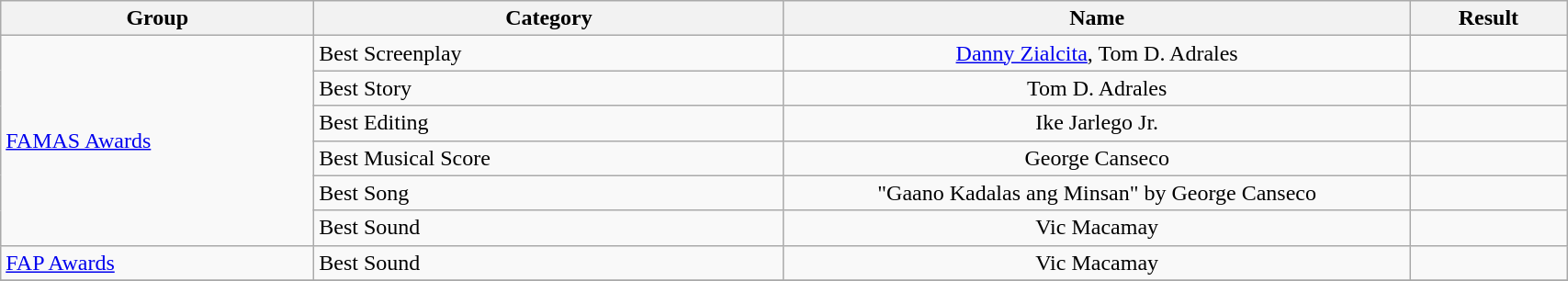<table | width="90%" class="wikitable sortable">
<tr>
<th width="20%">Group</th>
<th width="30%">Category</th>
<th width="40%">Name</th>
<th width="10%">Result</th>
</tr>
<tr>
<td rowspan="6" align="left"><a href='#'>FAMAS Awards</a></td>
<td>Best Screenplay</td>
<td align="center"><a href='#'>Danny Zialcita</a>, Tom D. Adrales</td>
<td></td>
</tr>
<tr>
<td>Best Story</td>
<td align="center">Tom D. Adrales</td>
<td></td>
</tr>
<tr>
<td>Best Editing</td>
<td align="center">Ike Jarlego Jr.</td>
<td></td>
</tr>
<tr>
<td>Best Musical Score</td>
<td align="center">George Canseco</td>
<td></td>
</tr>
<tr>
<td>Best Song</td>
<td align="center">"Gaano Kadalas ang Minsan" by George Canseco</td>
<td></td>
</tr>
<tr>
<td>Best Sound</td>
<td align="center">Vic Macamay</td>
<td></td>
</tr>
<tr>
<td align="left"><a href='#'>FAP Awards</a></td>
<td>Best Sound</td>
<td align="center">Vic Macamay</td>
<td></td>
</tr>
<tr>
</tr>
</table>
